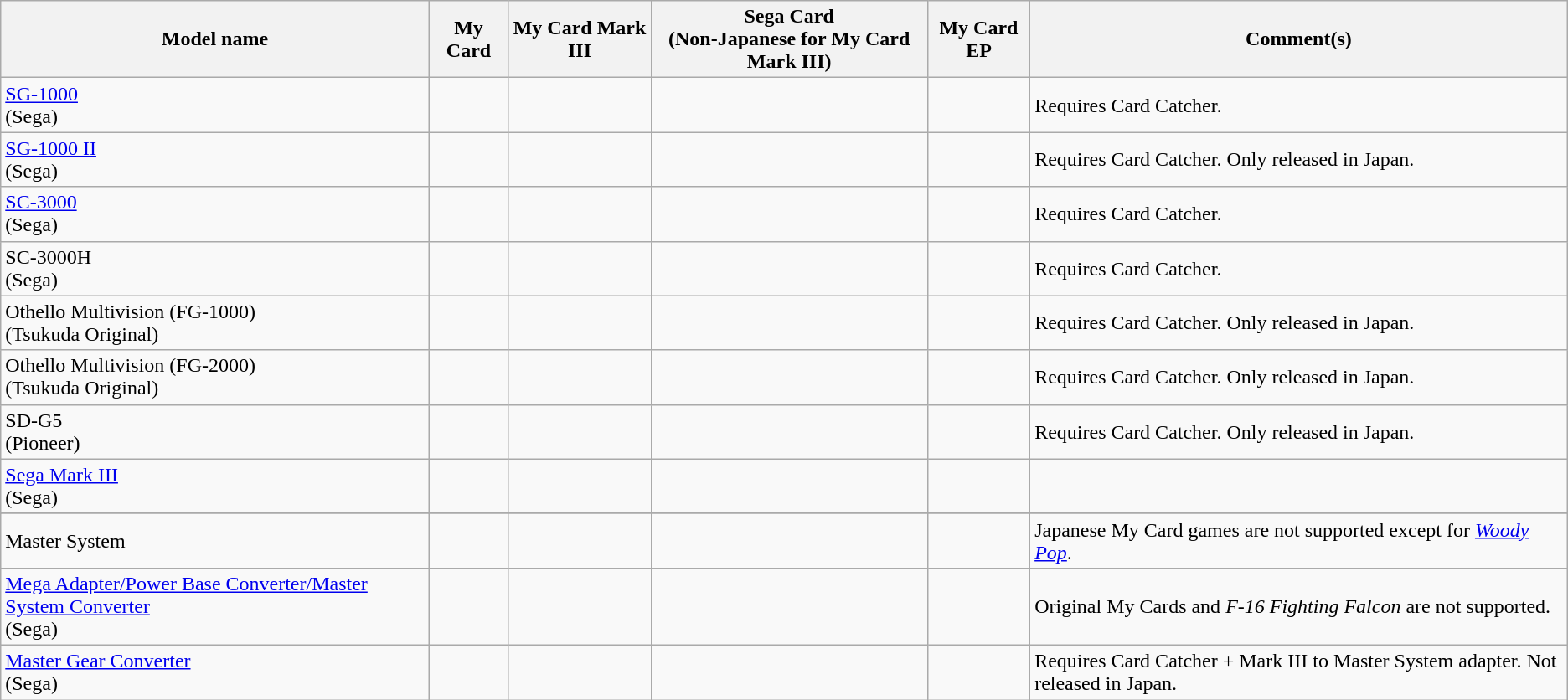<table class="wikitable">
<tr>
<th>Model name</th>
<th>My Card</th>
<th>My Card Mark III</th>
<th>Sega Card<br>(Non-Japanese for My Card Mark III)</th>
<th>My Card EP</th>
<th>Comment(s)</th>
</tr>
<tr>
<td><a href='#'>SG-1000</a><br>(Sega)</td>
<td></td>
<td></td>
<td></td>
<td></td>
<td>Requires Card Catcher.</td>
</tr>
<tr>
<td><a href='#'>SG-1000 II</a><br>(Sega)</td>
<td></td>
<td></td>
<td></td>
<td></td>
<td>Requires Card Catcher. Only released in Japan.</td>
</tr>
<tr>
<td><a href='#'>SC-3000</a><br>(Sega)</td>
<td></td>
<td></td>
<td></td>
<td></td>
<td>Requires Card Catcher.</td>
</tr>
<tr>
<td>SC-3000H<br>(Sega)</td>
<td></td>
<td></td>
<td></td>
<td></td>
<td>Requires Card Catcher.</td>
</tr>
<tr>
<td>Othello Multivision (FG-1000)<br>(Tsukuda Original)</td>
<td></td>
<td></td>
<td></td>
<td></td>
<td>Requires Card Catcher. Only released in Japan.</td>
</tr>
<tr>
<td>Othello Multivision (FG-2000)<br>(Tsukuda Original)</td>
<td></td>
<td></td>
<td></td>
<td></td>
<td>Requires Card Catcher. Only released in Japan.</td>
</tr>
<tr>
<td>SD-G5<br>(Pioneer)</td>
<td></td>
<td></td>
<td></td>
<td></td>
<td>Requires Card Catcher. Only released in Japan.</td>
</tr>
<tr>
<td><a href='#'>Sega Mark III</a><br>(Sega)</td>
<td></td>
<td></td>
<td></td>
<td></td>
<td></td>
</tr>
<tr>
</tr>
<tr>
<td>Master System</td>
<td></td>
<td></td>
<td></td>
<td></td>
<td>Japanese My Card games are not supported except for <em><a href='#'>Woody Pop</a></em>.</td>
</tr>
<tr>
<td><a href='#'>Mega Adapter/Power Base Converter/Master System Converter</a><br>(Sega)</td>
<td></td>
<td></td>
<td></td>
<td></td>
<td>Original My Cards and <em>F-16 Fighting Falcon</em> are not supported.</td>
</tr>
<tr>
<td><a href='#'>Master Gear Converter</a><br>(Sega)</td>
<td></td>
<td></td>
<td></td>
<td></td>
<td>Requires Card Catcher + Mark III to Master System adapter. Not released in Japan.</td>
</tr>
</table>
